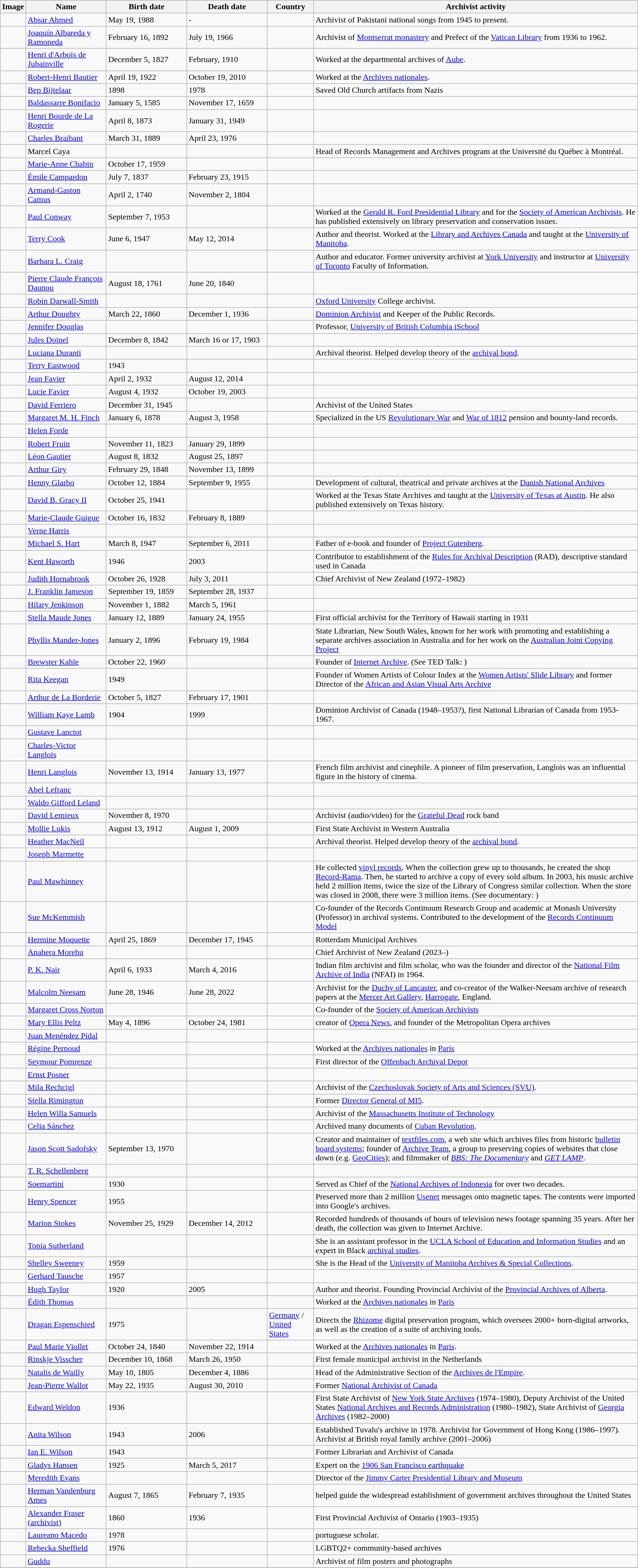<table class="wikitable sortable">
<tr>
<th>Image</th>
<th width=150px>Name</th>
<th width=150px>Birth date</th>
<th width=150px>Death date</th>
<th>Country</th>
<th>Archivist activity</th>
</tr>
<tr>
<td></td>
<td><a href='#'>Absar Ahmed</a></td>
<td data-sort-value="1988-05-19">May 19, 1988</td>
<td ->-</td>
<td></td>
<td>Archivist of Pakistani national songs from 1945 to present.</td>
</tr>
<tr>
<td></td>
<td><a href='#'>Joaquín Albareda y Ramoneda</a></td>
<td data-sort-value="1892-02-16">February 16, 1892</td>
<td data-sort-value="1966-07-19">July 19, 1966</td>
<td></td>
<td>Archivist of <a href='#'>Montserrat monastery</a> and Prefect of the <a href='#'>Vatican Library</a> from 1936 to 1962.</td>
</tr>
<tr>
<td></td>
<td><a href='#'>Henri d'Arbois de Jubainville</a></td>
<td data-sort-value="1827-12-05">December 5, 1827</td>
<td data-sort-value="1910-02">February, 1910</td>
<td></td>
<td>Worked at the departmental archives of <a href='#'>Aube</a>.</td>
</tr>
<tr>
<td></td>
<td><a href='#'>Robert-Henri Bautier</a></td>
<td data-sort-value="1922-04-19">April 19, 1922</td>
<td data-sort-value="2010-10-19">October 19, 2010</td>
<td></td>
<td>Worked at the <a href='#'>Archives nationales</a>.</td>
</tr>
<tr>
<td></td>
<td><a href='#'>Bep Bijtelaar</a></td>
<td>1898</td>
<td>1978</td>
<td></td>
<td>Saved Old Church artifacts from Nazis</td>
</tr>
<tr>
<td></td>
<td><a href='#'>Baldassarre Bonifacio</a></td>
<td data-sort-value="">January 5, 1585</td>
<td data-sort-value="">November 17, 1659</td>
<td></td>
<td></td>
</tr>
<tr>
<td></td>
<td><a href='#'>Henri Bourde de La Rogerie</a></td>
<td data-sort-value="1873-04-08">April 8, 1873</td>
<td data-sort-value="1949-01-31">January 31, 1949</td>
<td></td>
<td></td>
</tr>
<tr>
<td></td>
<td><a href='#'>Charles Braibant</a></td>
<td data-sort-value="1889-03-31">March 31, 1889</td>
<td data-sort-value="1976-04-23">April 23, 1976</td>
<td></td>
<td></td>
</tr>
<tr>
<td></td>
<td>Marcel Caya</td>
<td data-sort-value=""></td>
<td data-sort-value=""></td>
<td></td>
<td>Head of Records Management and Archives program at the Université du Québec à Montréal.</td>
</tr>
<tr>
<td></td>
<td><a href='#'>Marie-Anne Chabin</a></td>
<td data-sort-value="1959">October 17, 1959</td>
<td data-sort-value="-"></td>
<td></td>
<td></td>
</tr>
<tr>
<td></td>
<td><a href='#'>Émile Campardon</a></td>
<td data-sort-value="1837-07-18">July 7, 1837</td>
<td data-sort-value="1915-02-23">February 23, 1915</td>
<td></td>
<td></td>
</tr>
<tr>
<td></td>
<td><a href='#'>Armand-Gaston Camus</a></td>
<td data-sort-value="1740-04-02">April 2, 1740</td>
<td data-sort-value="1804-11-02">November 2, 1804</td>
<td></td>
<td></td>
</tr>
<tr>
<td></td>
<td><a href='#'>Paul Conway</a></td>
<td data-sort-value="1953-09-07">September 7, 1953</td>
<td data-sort-value="-"></td>
<td></td>
<td>Worked at the <a href='#'>Gerald R. Ford Presidential Library</a> and for the <a href='#'>Society of American Archivists</a>. He has published extensively on library preservation and conservation issues.</td>
</tr>
<tr>
<td></td>
<td><a href='#'>Terry Cook</a></td>
<td data-sort-value="1946">June 6, 1947</td>
<td data-sort-value="2014">May 12, 2014</td>
<td></td>
<td>Author and theorist. Worked at the <a href='#'>Library and Archives Canada</a> and taught at the <a href='#'>University of Manitoba</a>.</td>
</tr>
<tr>
<td></td>
<td><a href='#'>Barbara L. Craig</a></td>
<td data-sort-value=""></td>
<td data-sort-value=""></td>
<td></td>
<td>Author and educator. Former university archivist at <a href='#'>York University</a> and instructor at <a href='#'>University of Toronto</a> Faculty of Information.</td>
</tr>
<tr>
<td></td>
<td><a href='#'>Pierre Claude François Daunou</a></td>
<td data-sort-value="1761-08-18">August 18, 1761</td>
<td data-sort-value="1840-06-20">June 20, 1840</td>
<td></td>
<td></td>
</tr>
<tr>
<td></td>
<td><a href='#'>Robin Darwall-Smith</a></td>
<td data-sort-value=""></td>
<td data-sort-value=""></td>
<td></td>
<td><a href='#'>Oxford University</a> College archivist.</td>
</tr>
<tr>
<td></td>
<td><a href='#'>Arthur Doughty</a></td>
<td data-sort-value="1860-03-22">March 22, 1860</td>
<td data-sort-value="1936-12-01">December 1, 1936</td>
<td></td>
<td><a href='#'>Dominion Archivist</a> and Keeper of the Public Records.</td>
</tr>
<tr>
<td></td>
<td><a href='#'>Jennifer Douglas</a></td>
<td data-sort-value=""></td>
<td data-sort-value=""></td>
<td></td>
<td>Professor, <a href='#'>University of British Columbia iSchool</a></td>
</tr>
<tr>
<td></td>
<td><a href='#'>Jules Doinel</a></td>
<td data-sort-value="1842-12-08">December 8, 1842</td>
<td data-sort-value="">March 16 or 17, 1903</td>
<td></td>
<td></td>
</tr>
<tr>
<td></td>
<td><a href='#'>Luciana Duranti</a></td>
<td data-sort-value=""></td>
<td data-sort-value=""></td>
<td></td>
<td>Archival theorist. Helped develop theory of the <a href='#'>archival bond</a>.</td>
</tr>
<tr>
<td></td>
<td><a href='#'>Terry Eastwood</a></td>
<td data-sort-value="">1943</td>
<td data-sort-value=""></td>
<td></td>
<td></td>
</tr>
<tr>
<td></td>
<td><a href='#'>Jean Favier</a></td>
<td data-sort-value="">April 2, 1932</td>
<td data-sort-value="">August 12, 2014</td>
<td></td>
<td></td>
</tr>
<tr>
<td></td>
<td><a href='#'>Lucie Favier</a></td>
<td data-sort-value="">August 4, 1932</td>
<td data-sort-value="">October 19, 2003</td>
<td></td>
<td></td>
</tr>
<tr>
<td></td>
<td><a href='#'>David Ferriero</a></td>
<td data-sort-value="1945-12-31">December 31, 1945</td>
<td data-sort-value=""></td>
<td></td>
<td>Archivist of the United States</td>
</tr>
<tr>
<td></td>
<td><a href='#'>Margaret M. H. Finch</a></td>
<td data-sort-value="1878-01-6">January 6, 1878</td>
<td data-sort-value="1958-08-03">August 3, 1958</td>
<td></td>
<td>Specialized in the US <a href='#'>Revolutionary War</a> and <a href='#'>War of 1812</a> pension and bounty-land records.</td>
</tr>
<tr>
<td></td>
<td><a href='#'>Helen Forde</a></td>
<td data-sort-value=""></td>
<td data-sort-value=""></td>
<td></td>
<td></td>
</tr>
<tr>
<td></td>
<td><a href='#'>Robert Fruin</a></td>
<td data-sort-value="">November 11, 1823</td>
<td data-sort-value="">January 29, 1899</td>
<td></td>
<td></td>
</tr>
<tr>
<td></td>
<td><a href='#'>Léon Gautier</a></td>
<td data-sort-value="">August 8, 1832</td>
<td data-sort-value="">August 25, 1897</td>
<td></td>
<td></td>
</tr>
<tr>
<td></td>
<td><a href='#'>Arthur Giry</a></td>
<td data-sort-value="">February 29, 1848</td>
<td data-sort-value="">November 13, 1899</td>
<td></td>
<td></td>
</tr>
<tr>
<td></td>
<td><a href='#'>Henny Glarbo</a></td>
<td data-sort-value="">October 12, 1884</td>
<td data-sort-value="">September 9, 1955</td>
<td></td>
<td>Development of cultural, theatrical and private archives at the <a href='#'>Danish National Archives</a></td>
</tr>
<tr>
<td></td>
<td><a href='#'>David B. Gracy II</a></td>
<td data-sort-value="1941-10-25">October 25, 1941</td>
<td data-sort-value="-"></td>
<td></td>
<td>Worked at the Texas State Archives and taught at the <a href='#'>University of Texas at Austin</a>. He also published extensively on Texas history.</td>
</tr>
<tr>
<td></td>
<td><a href='#'>Marie-Claude Guigue</a></td>
<td data-sort-value="">October 16, 1832</td>
<td data-sort-value="">February 8, 1889</td>
<td></td>
<td></td>
</tr>
<tr>
<td></td>
<td><a href='#'>Verne Harris</a></td>
<td data-sort-value=""></td>
<td data-sort-value=""></td>
<td></td>
<td></td>
</tr>
<tr>
<td></td>
<td><a href='#'>Michael S. Hart</a></td>
<td data-sort-value="1947-03-08">March 8, 1947</td>
<td data-sort-value="2011-09-06">September 6, 2011</td>
<td></td>
<td>Father of e-book and founder of <a href='#'>Project Gutenberg</a>.</td>
</tr>
<tr>
<td></td>
<td><a href='#'>Kent Haworth</a></td>
<td data-sort-value="">1946</td>
<td data-sort-value="">2003</td>
<td></td>
<td>Contributor to establishment of the <a href='#'>Rules for Archival Description</a> (RAD), descriptive standard used in Canada</td>
</tr>
<tr>
<td></td>
<td><a href='#'>Judith Hornabrook</a></td>
<td>October 26, 1928</td>
<td>July 3, 2011</td>
<td></td>
<td>Chief Archivist of New Zealand (1972–1982)</td>
</tr>
<tr>
<td></td>
<td><a href='#'>J. Franklin Jameson</a></td>
<td data-sort-value="">September 19, 1859</td>
<td data-sort-value="">September 28, 1937</td>
<td></td>
<td></td>
</tr>
<tr>
<td></td>
<td><a href='#'>Hilary Jenkinson</a></td>
<td data-sort-value="">November 1, 1882</td>
<td data-sort-value="">March 5, 1961</td>
<td></td>
<td></td>
</tr>
<tr>
<td></td>
<td><a href='#'>Stella Maude Jones</a></td>
<td data-sort-value="">January 12, 1889</td>
<td data-sort-value="">January 24, 1955</td>
<td><br></td>
<td>First official archivist for the Territory of Hawaii starting in 1931</td>
</tr>
<tr>
<td></td>
<td><a href='#'>Phyllis Mander-Jones</a></td>
<td data-sort-value="">January 2, 1896</td>
<td data-sort-value="">February 19, 1984</td>
<td></td>
<td>State Librarian, New South Wales, known for her work with promoting and establishing a separate archives association in Australia and for her work on the <a href='#'>Australian Joint Copying Project</a></td>
</tr>
<tr>
<td></td>
<td><a href='#'>Brewster Kahle</a></td>
<td data-sort-value="1960-10-22">October 22, 1960</td>
<td data-sort-value="-"></td>
<td></td>
<td>Founder of <a href='#'>Internet Archive</a>. (See TED Talk: )</td>
</tr>
<tr>
<td></td>
<td><a href='#'>Rita Keegan</a></td>
<td data-sort-value="1949">1949</td>
<td data-sort-value="-"></td>
<td></td>
<td>Founder of Women Artists of Colour Index at the <a href='#'>Women Artists' Slide Library</a> and former Director of the <a href='#'>African and Asian Visual Arts Archive</a></td>
</tr>
<tr>
<td></td>
<td><a href='#'>Arthur de La Borderie</a></td>
<td data-sort-value="">October 5, 1827</td>
<td data-sort-value="">February 17, 1901</td>
<td></td>
<td></td>
</tr>
<tr>
<td></td>
<td><a href='#'>William Kaye Lamb</a></td>
<td data-sort-value="">1904</td>
<td data-sort-value="">1999</td>
<td></td>
<td>Dominion Archivist of Canada (1948–1953?), first National Librarian of Canada from 1953-1967.</td>
</tr>
<tr>
<td></td>
<td><a href='#'>Gustave Lanctot</a></td>
<td data-sort-value=""></td>
<td data-sort-value=""></td>
<td></td>
<td></td>
</tr>
<tr>
<td></td>
<td><a href='#'>Charles-Victor Langlois</a></td>
<td data-sort-value=""></td>
<td data-sort-value=""></td>
<td></td>
<td></td>
</tr>
<tr>
<td></td>
<td><a href='#'>Henri Langlois</a></td>
<td data-sort-value="1914-11-13">November 13, 1914</td>
<td data-sort-value="1977-01-13">January 13, 1977</td>
<td></td>
<td>French film archivist and cinephile. A pioneer of film preservation, Langlois was an influential figure in the history of cinema.</td>
</tr>
<tr>
<td></td>
<td><a href='#'>Abel Lefranc</a></td>
<td data-sort-value=""></td>
<td data-sort-value=""></td>
<td></td>
<td></td>
</tr>
<tr>
<td></td>
<td><a href='#'>Waldo Gifford Leland</a></td>
<td data-sort-value=""></td>
<td data-sort-value=""></td>
<td></td>
<td></td>
</tr>
<tr>
<td></td>
<td><a href='#'>David Lemieux</a></td>
<td data-sort-value="1970-11-08">November 8, 1970</td>
<td data-sort-value=""></td>
<td></td>
<td>Archivist (audio/video) for the <a href='#'>Grateful Dead</a> rock band</td>
</tr>
<tr>
<td></td>
<td><a href='#'>Mollie Lukis</a></td>
<td data-sort-value="">August 13, 1912</td>
<td data-sort-value="">August 1, 2009</td>
<td></td>
<td>First State Archivist in Western Australia</td>
</tr>
<tr>
<td></td>
<td><a href='#'>Heather MacNeil</a></td>
<td data-sort-value=""></td>
<td data-sort-value=""></td>
<td></td>
<td>Archival theorist. Helped develop theory of the <a href='#'>archival bond</a>.</td>
</tr>
<tr>
<td></td>
<td><a href='#'>Joseph Marmette</a></td>
<td data-sort-value=""></td>
<td data-sort-value=""></td>
<td></td>
<td></td>
</tr>
<tr>
<td></td>
<td><a href='#'>Paul Mawhinney</a></td>
<td data-sort-value=""></td>
<td data-sort-value=""></td>
<td></td>
<td>He collected <a href='#'>vinyl records</a>. When the collection grew up to thousands, he created the shop <a href='#'>Record-Rama</a>. Then, he started to archive a copy of every sold album. In 2003, his music archive held 2 million items, twice the size of the Library of Congress similar collection. When the store was closed in 2008, there were 3 million items. (See documentary: )</td>
</tr>
<tr>
<td></td>
<td><a href='#'>Sue McKemmish</a></td>
<td data-sort-value=""></td>
<td data-sort-value=""></td>
<td></td>
<td>Co-founder of the Records Continuum Research Group and academic at Monash University (Professor) in archival systems. Contributed to the development of the <a href='#'>Records Continuum Model</a></td>
</tr>
<tr>
<td></td>
<td><a href='#'>Hermine Moquette</a></td>
<td>April 25, 1869</td>
<td>December 17, 1945</td>
<td></td>
<td>Rotterdam Municipal Archives</td>
</tr>
<tr>
<td></td>
<td><a href='#'>Anahera Morehu</a></td>
<td></td>
<td></td>
<td></td>
<td>Chief Archivist of New Zealand (2023–)</td>
</tr>
<tr>
<td></td>
<td><a href='#'>P. K. Nair</a></td>
<td data-sort-value="1933-04-06">April 6, 1933</td>
<td data-sort-value="2016-03-04">March 4, 2016</td>
<td></td>
<td>Indian film archivist and film scholar, who was the founder and director of the <a href='#'>National Film Archive of India</a> (NFAI) in 1964.</td>
</tr>
<tr>
<td></td>
<td><a href='#'>Malcolm Neesam</a></td>
<td data-sort-value="1946-06-28">June 28, 1946</td>
<td data-sort-value="2022-06-28">June 28, 2022</td>
<td></td>
<td>Archivist for the <a href='#'>Duchy of Lancaster</a>, and co-creator of the Walker-Neesam archive of research papers at the <a href='#'>Mercer Art Gallery</a>, <a href='#'>Harrogate</a>, England.</td>
</tr>
<tr>
<td></td>
<td><a href='#'>Margaret Cross Norton</a></td>
<td data-sort-value=""></td>
<td data-sort-value=""></td>
<td></td>
<td>Co-founder of the <a href='#'>Society of American Archivists</a></td>
</tr>
<tr>
<td></td>
<td><a href='#'>Mary Ellis Peltz</a></td>
<td data-sort-value="1896-05-04">May 4, 1896</td>
<td data-sort-value="1981-10-24">October 24, 1981</td>
<td></td>
<td>creator of <a href='#'>Opera News</a>, and founder of the Metropolitan Opera archives</td>
</tr>
<tr>
<td></td>
<td><a href='#'>Juan Menéndez Pidal</a></td>
<td data-sort-value=""></td>
<td data-sort-value=""></td>
<td></td>
<td></td>
</tr>
<tr>
<td></td>
<td><a href='#'>Régine Pernoud</a></td>
<td data-sort-value=""></td>
<td data-sort-value=""></td>
<td></td>
<td>Worked at the <a href='#'>Archives nationales</a> in <a href='#'>Paris</a></td>
</tr>
<tr>
<td></td>
<td><a href='#'>Seymour Pomrenze</a></td>
<td data-sort-value="1915-09-01"></td>
<td data-sort-value="2011-08-25"></td>
<td></td>
<td>First director of the <a href='#'>Offenbach Archival Depot</a></td>
</tr>
<tr>
<td></td>
<td><a href='#'>Ernst Posner</a></td>
<td data-sort-value=""></td>
<td data-sort-value=""></td>
<td></td>
<td></td>
</tr>
<tr>
<td></td>
<td><a href='#'>Mila Rechcigl</a></td>
<td data-sort-value=""></td>
<td data-sort-value=""></td>
<td></td>
<td>Archivist of the <a href='#'>Czechoslovak Society of Arts and Sciences (SVU)</a>.</td>
</tr>
<tr>
<td></td>
<td><a href='#'>Stella Rimington</a></td>
<td data-sort-value=""></td>
<td data-sort-value=""></td>
<td></td>
<td>Former <a href='#'>Director General of MI5</a>.</td>
</tr>
<tr>
<td></td>
<td><a href='#'>Helen Willa Samuels</a></td>
<td data-sort-value="1943"></td>
<td data-sort-value=""></td>
<td></td>
<td>Archivist of the <a href='#'>Massachusetts Institute of Technology</a></td>
</tr>
<tr>
<td></td>
<td><a href='#'>Celia Sánchez</a></td>
<td data-sort-value=""></td>
<td data-sort-value=""></td>
<td></td>
<td>Archived many documents of <a href='#'>Cuban Revolution</a>.</td>
</tr>
<tr>
<td></td>
<td><a href='#'>Jason Scott Sadofsky</a></td>
<td data-sort-value="1970-09-13">September 13, 1970</td>
<td data-sort-value="-"></td>
<td></td>
<td>Creator and maintainer of <a href='#'>textfiles.com</a>, a web site which archives files from historic <a href='#'>bulletin board systems</a>; founder of <a href='#'>Archive Team</a>, a group to preserving copies of websites that close down (e.g. <a href='#'>GeoCities</a>); and filmmaker of <em><a href='#'>BBS: The Documentary</a></em> and <em><a href='#'>GET LAMP</a></em>.</td>
</tr>
<tr>
<td></td>
<td><a href='#'>T. R. Schellenberg</a></td>
<td data-sort-value=""></td>
<td data-sort-value=""></td>
<td></td>
<td></td>
</tr>
<tr>
<td></td>
<td><a href='#'>Soemartini</a></td>
<td data-sort-value="1930">1930</td>
<td data-sort-value"-"></td>
<td></td>
<td>Served as Chief of the <a href='#'>National Archives of Indonesia</a> for over two decades.</td>
</tr>
<tr>
<td></td>
<td><a href='#'>Henry Spencer</a></td>
<td data-sort-value="1955">1955</td>
<td data-sort-value="-"></td>
<td></td>
<td>Preserved more than 2 million <a href='#'>Usenet</a> messages onto magnetic tapes. The contents were imported into Google's archives.</td>
</tr>
<tr>
<td></td>
<td><a href='#'>Marion Stokes</a></td>
<td data-sort-value="1929-11-25">November 25, 1929</td>
<td data-sort-value="2012-12-14">December 14, 2012</td>
<td></td>
<td>Recorded hundreds of thousands of hours of television news footage spanning 35 years. After her death, the collection was given to Internet Archive.</td>
</tr>
<tr>
<td></td>
<td><a href='#'>Tonia Sutherland</a></td>
<td data-sort-value="-"></td>
<td data-sort-value="-"></td>
<td></td>
<td>She is an assistant professor in the <a href='#'>UCLA School of Education and Information Studies</a> and an expert in Black <a href='#'>archival studies</a>.</td>
</tr>
<tr>
<td></td>
<td><a href='#'>Shelley Sweeney</a></td>
<td data-sort-value="1959">1959</td>
<td data-sort-value="-"></td>
<td></td>
<td>She is the Head of the <a href='#'>University of Manitoba Archives & Special Collections</a>.</td>
</tr>
<tr>
<td></td>
<td><a href='#'>Gerhard Tausche</a></td>
<td data-sort-value="1957">1957</td>
<td data-sort-value="-"></td>
<td></td>
<td></td>
</tr>
<tr>
<td></td>
<td><a href='#'>Hugh Taylor</a></td>
<td>1920</td>
<td>2005</td>
<td></td>
<td>Author and theorist. Founding Provincial Archivist of the <a href='#'>Provincial Archives of Alberta</a>.</td>
</tr>
<tr>
<td></td>
<td><a href='#'>Édith Thomas</a></td>
<td data-sort-value=""></td>
<td data-sort-value=""></td>
<td></td>
<td>Worked at the <a href='#'>Archives nationales</a> in <a href='#'>Paris</a></td>
</tr>
<tr>
<td></td>
<td><a href='#'>Dragan Espenschied</a></td>
<td>1975</td>
<td></td>
<td><a href='#'>Germany</a> / <a href='#'>United States</a></td>
<td>Directs the <a href='#'>Rhizome</a> digital preservation program, which oversees 2000+ born-digital artworks, as well as the creation of a suite of archiving tools.</td>
</tr>
<tr>
<td></td>
<td><a href='#'>Paul Marie Viollet</a></td>
<td data-sort-value=1840-10-24"">October 24, 1840</td>
<td data-sort-value="1914-11-22">November 22, 1914</td>
<td></td>
<td>Worked at the <a href='#'>Archives nationales</a> in <a href='#'>Paris</a>.</td>
</tr>
<tr>
<td></td>
<td><a href='#'>Rinskje Visscher</a></td>
<td>December 10, 1868</td>
<td>March 26, 1950</td>
<td></td>
<td>First female municipal archivist in the Netherlands</td>
</tr>
<tr>
<td></td>
<td><a href='#'>Natalis de Wailly</a></td>
<td data-sort-value="1805-05-10">May 10, 1805</td>
<td data-sort-value="1886-12-04">December 4, 1886</td>
<td></td>
<td>Head of the Administrative Section of the <a href='#'>Archives de l'Empire</a>.</td>
</tr>
<tr>
<td></td>
<td><a href='#'>Jean-Pierre Wallot</a></td>
<td data-sort-value="">May 22, 1935</td>
<td data-sort-value="">August 30, 2010</td>
<td></td>
<td>Former <a href='#'>National Archivist of Canada</a></td>
</tr>
<tr>
<td></td>
<td><a href='#'>Edward Weldon</a></td>
<td data-sort-value="1936">1936</td>
<td data-sort-value=""></td>
<td></td>
<td>First State Archivist of <a href='#'>New York State Archives</a> (1974–1980), Deputy Archivist of the United States <a href='#'>National Archives and Records Administration</a> (1980–1982), State Archivist of <a href='#'>Georgia Archives</a> (1982–2000)</td>
</tr>
<tr>
<td></td>
<td><a href='#'>Anita Wilson</a></td>
<td>1943</td>
<td>2006</td>
<td></td>
<td>Established Tuvalu's archive in 1978. Archivist for Government of Hong Kong (1986–1997). Archivist at British royal family archive (2001–2006)</td>
</tr>
<tr>
<td></td>
<td><a href='#'>Ian E. Wilson</a></td>
<td data-sort-value="">1943</td>
<td data-sort-value=""></td>
<td></td>
<td>Former Librarian and Archivist of Canada</td>
</tr>
<tr>
<td></td>
<td><a href='#'>Gladys Hansen</a></td>
<td data-sort-value="1925">1925</td>
<td data-sort-value="2017-03-05">March 5, 2017</td>
<td></td>
<td>Expert on the <a href='#'>1906 San Francisco earthquake</a></td>
</tr>
<tr>
<td></td>
<td><a href='#'>Meredith Evans</a></td>
<td data-sort-value=""></td>
<td data-sort-value=""></td>
<td></td>
<td>Director of the <a href='#'>Jimmy Carter Presidential Library and Museum</a></td>
</tr>
<tr>
<td></td>
<td><a href='#'>Herman Vandenburg Ames</a></td>
<td data-sort-value="1865-08-07">August 7, 1865</td>
<td data-sort-value="1935-02-04">February 7, 1935</td>
<td></td>
<td>helped guide the widespread establishment of government archives throughout the United States</td>
</tr>
<tr>
<td></td>
<td><a href='#'>Alexander Fraser (archivist)</a></td>
<td>1860</td>
<td>1936</td>
<td></td>
<td>First Provincial Archivist of Ontario (1903–1935)</td>
</tr>
<tr>
<td></td>
<td><a href='#'>Laureano Macedo</a></td>
<td>1978</td>
<td></td>
<td></td>
<td>portuguese scholar.</td>
</tr>
<tr>
<td></td>
<td><a href='#'>Rebecka Sheffield</a></td>
<td>1976</td>
<td></td>
<td></td>
<td>LGBTQ2+ community-based archives</td>
</tr>
<tr>
<td></td>
<td><a href='#'>Guddu</a></td>
<td></td>
<td></td>
<td></td>
<td>Archivist of film posters and photographs</td>
</tr>
<tr>
</tr>
</table>
